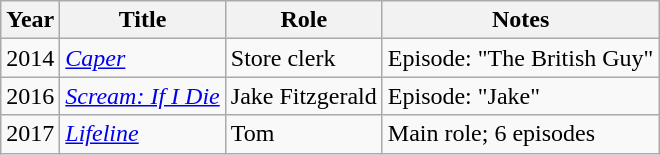<table class="wikitable">
<tr>
<th>Year</th>
<th>Title</th>
<th>Role</th>
<th>Notes</th>
</tr>
<tr>
<td>2014</td>
<td><em><a href='#'>Caper</a></em></td>
<td>Store clerk</td>
<td>Episode: "The British Guy"</td>
</tr>
<tr>
<td>2016</td>
<td><em><a href='#'>Scream: If I Die</a></em></td>
<td>Jake Fitzgerald</td>
<td>Episode: "Jake"</td>
</tr>
<tr>
<td>2017</td>
<td><em><a href='#'>Lifeline</a></em></td>
<td>Tom</td>
<td>Main role; 6 episodes</td>
</tr>
</table>
